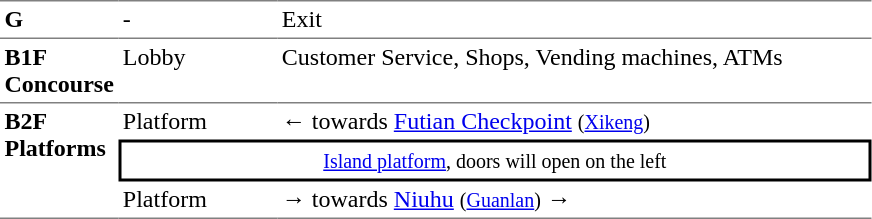<table table border=0 cellspacing=0 cellpadding=3>
<tr>
<td style="border-top:solid 1px gray;" width=50 valign=top><strong>G</strong></td>
<td style="border-top:solid 1px gray;" width=100 valign=top>-</td>
<td style="border-top:solid 1px gray;" width=390 valign=top>Exit</td>
</tr>
<tr>
<td style="border-bottom:solid 1px gray; border-top:solid 1px gray;" valign=top width=50><strong>B1F<br>Concourse</strong></td>
<td style="border-bottom:solid 1px gray; border-top:solid 1px gray;" valign=top width=100>Lobby</td>
<td style="border-bottom:solid 1px gray; border-top:solid 1px gray;" valign=top width=390>Customer Service, Shops, Vending machines, ATMs</td>
</tr>
<tr>
<td style="border-bottom:solid 1px gray;" rowspan=4 valign=top><strong>B2F<br>Platforms</strong></td>
<td>Platform </td>
<td>←  towards <a href='#'>Futian Checkpoint</a> <small>(<a href='#'>Xikeng</a>)</small></td>
</tr>
<tr>
<td style="border-right:solid 2px black;border-left:solid 2px black;border-top:solid 2px black;border-bottom:solid 2px black;text-align:center;" colspan=2><small><a href='#'>Island platform</a>, doors will open on the left</small></td>
</tr>
<tr>
<td style="border-bottom:solid 1px gray;">Platform </td>
<td style="border-bottom:solid 1px gray;"><span>→</span>  towards <a href='#'>Niuhu</a> <small>(<a href='#'>Guanlan</a>)</small> →</td>
</tr>
</table>
